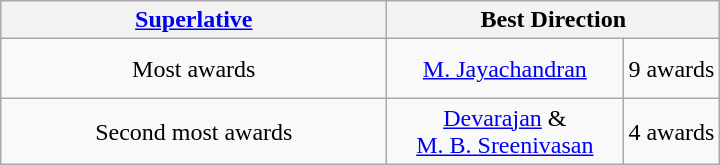<table class="wikitable" style="text-align: center">
<tr>
<th width="25"><strong><a href='#'>Superlative</a></strong></th>
<th colspan="2" width="100"><strong>Best Direction</strong></th>
</tr>
<tr style="height:2.5em;">
<td width="250">Most awards</td>
<td width="150"><a href='#'>M. Jayachandran</a></td>
<td>9 awards</td>
</tr>
<tr style="height:2.5em;">
<td>Second most awards</td>
<td><a href='#'>Devarajan</a> &<br><a href='#'>M. B. Sreenivasan</a></td>
<td>4 awards</td>
</tr>
</table>
